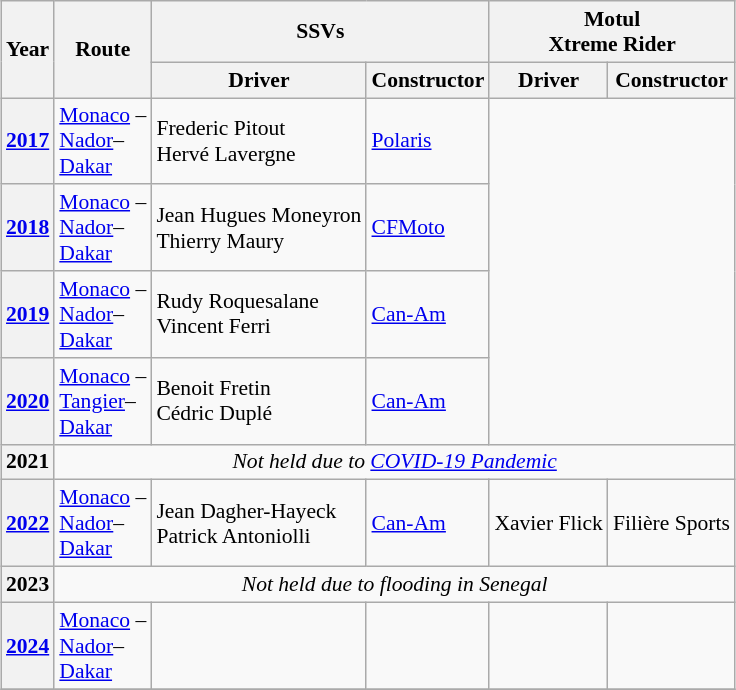<table class="wikitable" style="font-size:90%; margin:1em auto">
<tr>
<th rowspan=2>Year</th>
<th rowspan=2>Route</th>
<th colspan=2>SSVs</th>
<th colspan=2>Motul<br>Xtreme Rider</th>
</tr>
<tr>
<th>Driver</th>
<th>Constructor</th>
<th>Driver</th>
<th>Constructor</th>
</tr>
<tr>
<th><a href='#'>2017</a></th>
<td><a href='#'>Monaco</a> –<br><a href='#'>Nador</a>–<br><a href='#'>Dakar</a></td>
<td> Frederic Pitout<br> Hervé Lavergne</td>
<td><a href='#'>Polaris</a></td>
</tr>
<tr>
<th><a href='#'>2018</a></th>
<td><a href='#'>Monaco</a> –<br><a href='#'>Nador</a>–<br><a href='#'>Dakar</a></td>
<td> Jean Hugues Moneyron<br> Thierry Maury</td>
<td><a href='#'>CFMoto</a></td>
</tr>
<tr>
<th><a href='#'>2019</a></th>
<td><a href='#'>Monaco</a> –<br><a href='#'>Nador</a>–<br><a href='#'>Dakar</a></td>
<td> Rudy Roquesalane<br> Vincent Ferri</td>
<td><a href='#'>Can-Am</a></td>
</tr>
<tr>
<th><a href='#'>2020</a></th>
<td><a href='#'>Monaco</a> –<br><a href='#'>Tangier</a>–<br><a href='#'>Dakar</a></td>
<td> Benoit Fretin<br> Cédric Duplé</td>
<td><a href='#'>Can-Am</a></td>
</tr>
<tr>
<th>2021</th>
<td colspan=5 align=center><em>Not held due to <a href='#'>COVID-19 Pandemic</a></em></td>
</tr>
<tr>
<th><a href='#'>2022</a></th>
<td><a href='#'>Monaco</a> –<br><a href='#'>Nador</a>–<br><a href='#'>Dakar</a></td>
<td> Jean Dagher-Hayeck <br> Patrick Antoniolli</td>
<td><a href='#'>Can-Am</a></td>
<td> Xavier Flick</td>
<td>Filière Sports</td>
</tr>
<tr>
<th>2023</th>
<td colspan=5 align=center><em>Not held due to flooding in Senegal</em></td>
</tr>
<tr>
<th><a href='#'>2024</a></th>
<td><a href='#'>Monaco</a> –<br><a href='#'>Nador</a>–<br><a href='#'>Dakar</a></td>
<td></td>
<td></td>
<td></td>
<td></td>
</tr>
<tr>
</tr>
</table>
